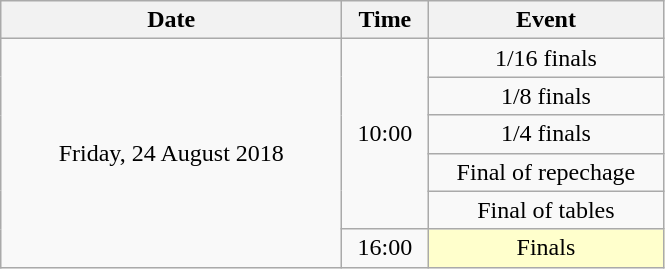<table class = "wikitable" style="text-align:center;">
<tr>
<th width=220>Date</th>
<th width=50>Time</th>
<th width=150>Event</th>
</tr>
<tr>
<td rowspan=6>Friday, 24 August 2018</td>
<td rowspan=5>10:00</td>
<td>1/16 finals</td>
</tr>
<tr>
<td>1/8 finals</td>
</tr>
<tr>
<td>1/4 finals</td>
</tr>
<tr>
<td>Final of repechage</td>
</tr>
<tr>
<td>Final of tables</td>
</tr>
<tr>
<td>16:00</td>
<td bgcolor=ffffcc>Finals</td>
</tr>
</table>
